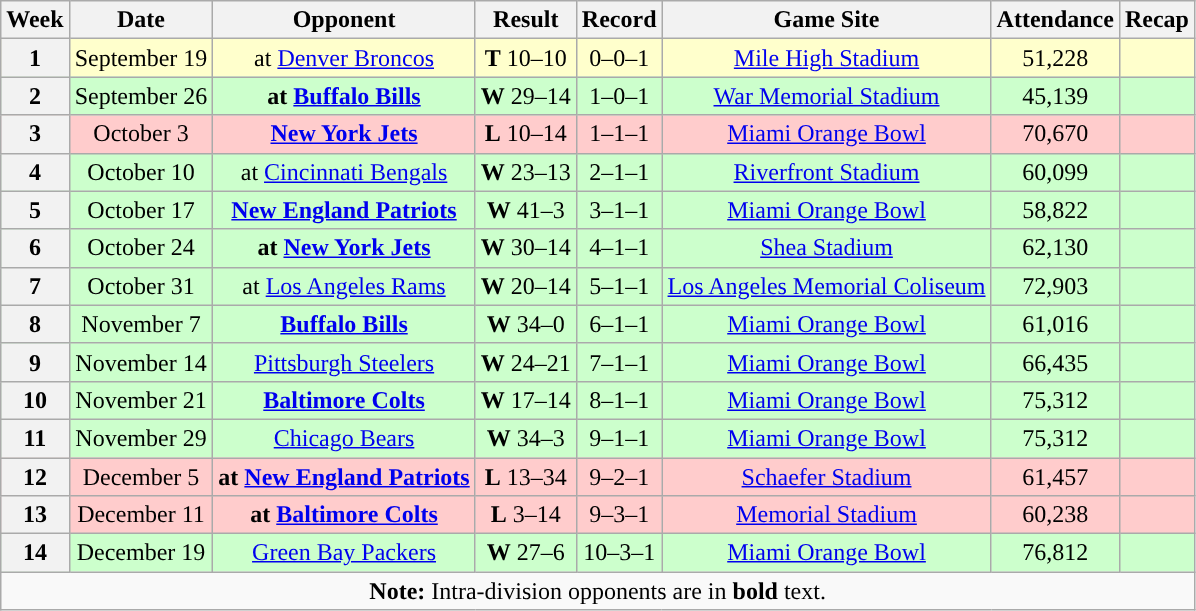<table class="wikitable" style="text-align:center">
<tr>
<th>Week</th>
<th>Date</th>
<th>Opponent</th>
<th>Result</th>
<th>Record</th>
<th>Game Site</th>
<th>Attendance</th>
<th>Recap</th>
</tr>
<tr style="background: #ffc">
<th>1</th>
<td>September 19</td>
<td>at <a href='#'>Denver Broncos</a></td>
<td><strong>T</strong> 10–10</td>
<td>0–0–1</td>
<td><a href='#'>Mile High Stadium</a></td>
<td>51,228</td>
<td></td>
</tr>
<tr style="background:#cfc">
<th>2</th>
<td>September 26</td>
<td><strong>at <a href='#'>Buffalo Bills</a></strong></td>
<td><strong>W</strong> 29–14</td>
<td>1–0–1</td>
<td><a href='#'>War Memorial Stadium</a></td>
<td>45,139</td>
<td></td>
</tr>
<tr style="background:#fcc">
<th>3</th>
<td>October 3</td>
<td><strong><a href='#'>New York Jets</a></strong></td>
<td><strong>L</strong> 10–14</td>
<td>1–1–1</td>
<td><a href='#'>Miami Orange Bowl</a></td>
<td>70,670</td>
<td></td>
</tr>
<tr style="background:#cfc">
<th>4</th>
<td>October 10</td>
<td>at <a href='#'>Cincinnati Bengals</a></td>
<td><strong>W</strong> 23–13</td>
<td>2–1–1</td>
<td><a href='#'>Riverfront Stadium</a></td>
<td>60,099</td>
<td></td>
</tr>
<tr style="background:#cfc">
<th>5</th>
<td>October 17</td>
<td><strong><a href='#'>New England Patriots</a></strong></td>
<td><strong>W</strong> 41–3</td>
<td>3–1–1</td>
<td><a href='#'>Miami Orange Bowl</a></td>
<td>58,822</td>
<td></td>
</tr>
<tr style="background:#cfc">
<th>6</th>
<td>October 24</td>
<td><strong>at <a href='#'>New York Jets</a></strong></td>
<td><strong>W</strong> 30–14</td>
<td>4–1–1</td>
<td><a href='#'>Shea Stadium</a></td>
<td>62,130</td>
<td></td>
</tr>
<tr style="background:#cfc">
<th>7</th>
<td>October 31</td>
<td>at <a href='#'>Los Angeles Rams</a></td>
<td><strong>W</strong> 20–14</td>
<td>5–1–1</td>
<td><a href='#'>Los Angeles Memorial Coliseum</a></td>
<td>72,903</td>
<td></td>
</tr>
<tr style="background:#cfc">
<th>8</th>
<td>November 7</td>
<td><strong><a href='#'>Buffalo Bills</a></strong></td>
<td><strong>W</strong> 34–0</td>
<td>6–1–1</td>
<td><a href='#'>Miami Orange Bowl</a></td>
<td>61,016</td>
<td></td>
</tr>
<tr style="background:#cfc">
<th>9</th>
<td>November 14</td>
<td><a href='#'>Pittsburgh Steelers</a></td>
<td><strong>W</strong> 24–21</td>
<td>7–1–1</td>
<td><a href='#'>Miami Orange Bowl</a></td>
<td>66,435</td>
<td></td>
</tr>
<tr style="background:#cfc">
<th>10</th>
<td>November 21</td>
<td><strong><a href='#'>Baltimore Colts</a></strong></td>
<td><strong>W</strong> 17–14</td>
<td>8–1–1</td>
<td><a href='#'>Miami Orange Bowl</a></td>
<td>75,312</td>
<td></td>
</tr>
<tr style="background:#cfc">
<th>11</th>
<td>November 29</td>
<td><a href='#'>Chicago Bears</a></td>
<td><strong>W</strong> 34–3</td>
<td>9–1–1</td>
<td><a href='#'>Miami Orange Bowl</a></td>
<td>75,312</td>
<td></td>
</tr>
<tr style="background:#fcc">
<th>12</th>
<td>December 5</td>
<td><strong>at <a href='#'>New England Patriots</a></strong></td>
<td><strong>L</strong> 13–34</td>
<td>9–2–1</td>
<td><a href='#'>Schaefer Stadium</a></td>
<td>61,457</td>
<td></td>
</tr>
<tr style="background:#fcc">
<th>13</th>
<td>December 11</td>
<td><strong>at <a href='#'>Baltimore Colts</a></strong></td>
<td><strong>L</strong> 3–14</td>
<td>9–3–1</td>
<td><a href='#'>Memorial Stadium</a></td>
<td>60,238</td>
<td></td>
</tr>
<tr style="background:#cfc">
<th>14</th>
<td>December 19</td>
<td><a href='#'>Green Bay Packers</a></td>
<td><strong>W</strong> 27–6</td>
<td>10–3–1</td>
<td><a href='#'>Miami Orange Bowl</a></td>
<td>76,812</td>
<td></td>
</tr>
<tr>
<td colspan="8"><strong>Note:</strong> Intra-division opponents are in <strong>bold</strong> text.</td>
</tr>
</table>
